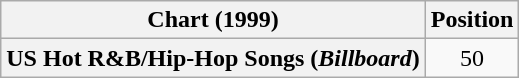<table class="wikitable plainrowheaders" style="text-align:center">
<tr>
<th>Chart (1999)</th>
<th>Position</th>
</tr>
<tr>
<th scope="row">US Hot R&B/Hip-Hop Songs (<em>Billboard</em>)</th>
<td>50</td>
</tr>
</table>
